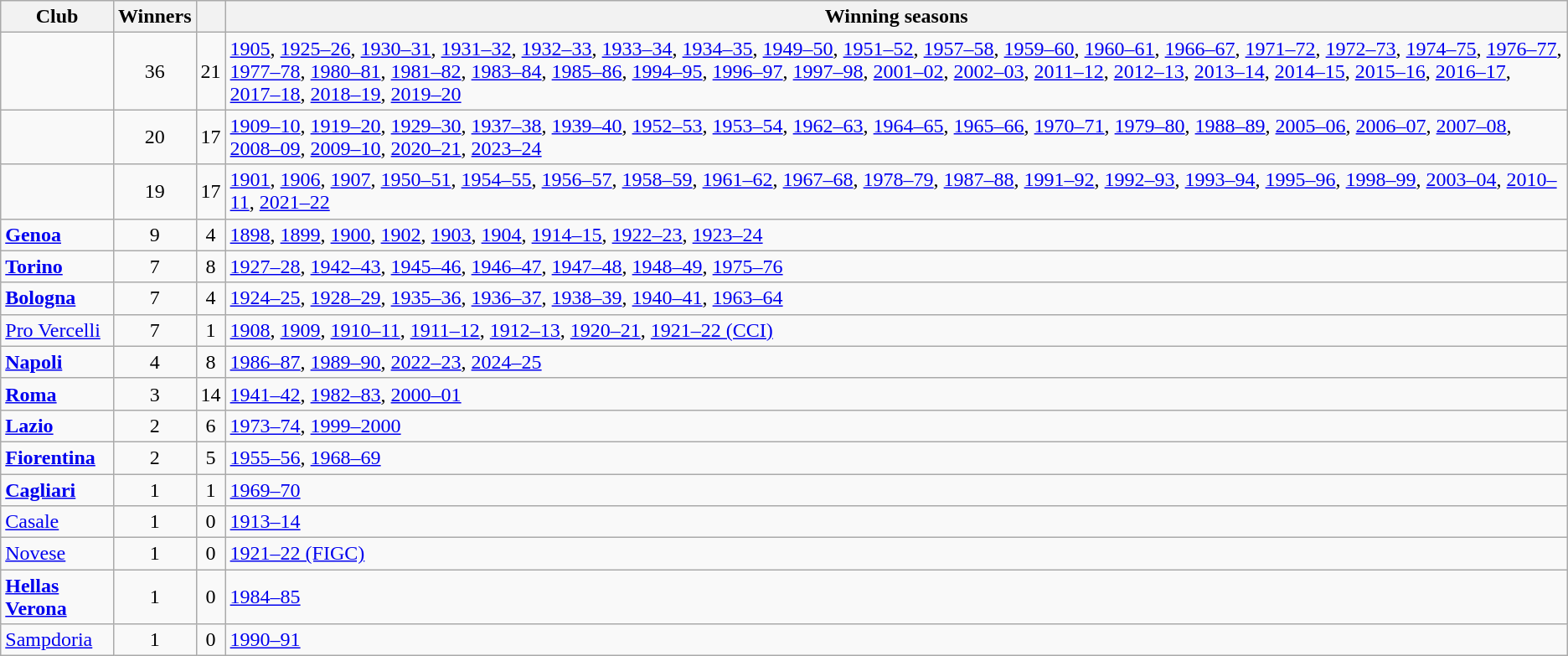<table class="wikitable sortable">
<tr>
<th>Club</th>
<th>Winners</th>
<th></th>
<th>Winning seasons</th>
</tr>
<tr>
<td></td>
<td style="text-align:center;">36</td>
<td style="text-align:center;">21</td>
<td><a href='#'>1905</a>, <a href='#'>1925–26</a>, <a href='#'>1930–31</a>, <a href='#'>1931–32</a>, <a href='#'>1932–33</a>, <a href='#'>1933–34</a>, <a href='#'>1934–35</a>, <a href='#'>1949–50</a>, <a href='#'>1951–52</a>, <a href='#'>1957–58</a>, <a href='#'>1959–60</a>, <a href='#'>1960–61</a>, <a href='#'>1966–67</a>, <a href='#'>1971–72</a>, <a href='#'>1972–73</a>, <a href='#'>1974–75</a>, <a href='#'>1976–77</a>, <a href='#'>1977–78</a>, <a href='#'>1980–81</a>, <a href='#'>1981–82</a>, <a href='#'>1983–84</a>, <a href='#'>1985–86</a>, <a href='#'>1994–95</a>, <a href='#'>1996–97</a>, <a href='#'>1997–98</a>, <a href='#'>2001–02</a>, <a href='#'>2002–03</a>, <a href='#'>2011–12</a>, <a href='#'>2012–13</a>, <a href='#'>2013–14</a>, <a href='#'>2014–15</a>, <a href='#'>2015–16</a>, <a href='#'>2016–17</a>, <a href='#'>2017–18</a>, <a href='#'>2018–19</a>, <a href='#'>2019–20</a></td>
</tr>
<tr>
<td></td>
<td style="text-align:center;">20</td>
<td style="text-align:center;">17</td>
<td><a href='#'>1909–10</a>, <a href='#'>1919–20</a>, <a href='#'>1929–30</a>, <a href='#'>1937–38</a>, <a href='#'>1939–40</a>, <a href='#'>1952–53</a>, <a href='#'>1953–54</a>, <a href='#'>1962–63</a>, <a href='#'>1964–65</a>, <a href='#'>1965–66</a>, <a href='#'>1970–71</a>, <a href='#'>1979–80</a>, <a href='#'>1988–89</a>, <a href='#'>2005–06</a>, <a href='#'>2006–07</a>, <a href='#'>2007–08</a>, <a href='#'>2008–09</a>, <a href='#'>2009–10</a>, <a href='#'>2020–21</a>, <a href='#'>2023–24</a></td>
</tr>
<tr>
<td></td>
<td style="text-align:center;">19</td>
<td style="text-align:center;">17</td>
<td><a href='#'>1901</a>, <a href='#'>1906</a>, <a href='#'>1907</a>, <a href='#'>1950–51</a>, <a href='#'>1954–55</a>, <a href='#'>1956–57</a>, <a href='#'>1958–59</a>, <a href='#'>1961–62</a>, <a href='#'>1967–68</a>, <a href='#'>1978–79</a>, <a href='#'>1987–88</a>, <a href='#'>1991–92</a>, <a href='#'>1992–93</a>, <a href='#'>1993–94</a>, <a href='#'>1995–96</a>, <a href='#'>1998–99</a>, <a href='#'>2003–04</a>, <a href='#'>2010–11</a>, <a href='#'>2021–22</a></td>
</tr>
<tr>
<td><strong><a href='#'>Genoa</a></strong></td>
<td style="text-align:center;">9</td>
<td style="text-align:center;">4</td>
<td><a href='#'>1898</a>, <a href='#'>1899</a>, <a href='#'>1900</a>, <a href='#'>1902</a>, <a href='#'>1903</a>, <a href='#'>1904</a>, <a href='#'>1914–15</a>, <a href='#'>1922–23</a>, <a href='#'>1923–24</a></td>
</tr>
<tr>
<td><strong><a href='#'>Torino</a></strong></td>
<td style="text-align:center;">7</td>
<td style="text-align:center;">8</td>
<td><a href='#'>1927–28</a>, <a href='#'>1942–43</a>, <a href='#'>1945–46</a>, <a href='#'>1946–47</a>, <a href='#'>1947–48</a>, <a href='#'>1948–49</a>, <a href='#'>1975–76</a></td>
</tr>
<tr>
<td><strong><a href='#'>Bologna</a></strong></td>
<td style="text-align:center;">7</td>
<td style="text-align:center;">4</td>
<td><a href='#'>1924–25</a>, <a href='#'>1928–29</a>, <a href='#'>1935–36</a>, <a href='#'>1936–37</a>, <a href='#'>1938–39</a>, <a href='#'>1940–41</a>, <a href='#'>1963–64</a></td>
</tr>
<tr>
<td><a href='#'>Pro Vercelli</a></td>
<td style="text-align:center;">7</td>
<td style="text-align:center;">1</td>
<td><a href='#'>1908</a>, <a href='#'>1909</a>, <a href='#'>1910–11</a>, <a href='#'>1911–12</a>, <a href='#'>1912–13</a>, <a href='#'>1920–21</a>, <a href='#'>1921–22 (CCI)</a></td>
</tr>
<tr>
<td><strong><a href='#'>Napoli</a></strong></td>
<td style="text-align:center;">4</td>
<td style="text-align:center;">8</td>
<td><a href='#'>1986–87</a>, <a href='#'>1989–90</a>, <a href='#'>2022–23</a>, <a href='#'>2024–25</a></td>
</tr>
<tr>
<td><strong><a href='#'>Roma</a></strong></td>
<td style="text-align:center;">3</td>
<td style="text-align:center;">14</td>
<td><a href='#'>1941–42</a>, <a href='#'>1982–83</a>, <a href='#'>2000–01</a></td>
</tr>
<tr>
<td><strong><a href='#'>Lazio</a></strong></td>
<td style="text-align:center;">2</td>
<td style="text-align:center;">6</td>
<td><a href='#'>1973–74</a>, <a href='#'>1999–2000</a></td>
</tr>
<tr>
<td><strong><a href='#'>Fiorentina</a></strong></td>
<td style="text-align:center;">2</td>
<td style="text-align:center;">5</td>
<td><a href='#'>1955–56</a>, <a href='#'>1968–69</a></td>
</tr>
<tr>
<td><strong><a href='#'>Cagliari</a></strong></td>
<td style="text-align:center;">1</td>
<td style="text-align:center;">1</td>
<td><a href='#'>1969–70</a></td>
</tr>
<tr>
<td><a href='#'>Casale</a></td>
<td style="text-align:center;">1</td>
<td style="text-align:center;">0</td>
<td><a href='#'>1913–14</a></td>
</tr>
<tr>
<td><a href='#'>Novese</a></td>
<td style="text-align:center;">1</td>
<td style="text-align:center;">0</td>
<td><a href='#'>1921–22 (FIGC)</a></td>
</tr>
<tr>
<td><strong><a href='#'>Hellas Verona</a></strong></td>
<td style="text-align:center;">1</td>
<td style="text-align:center;">0</td>
<td><a href='#'>1984–85</a></td>
</tr>
<tr>
<td><a href='#'>Sampdoria</a></td>
<td style="text-align:center;">1</td>
<td style="text-align:center;">0</td>
<td><a href='#'>1990–91</a></td>
</tr>
</table>
